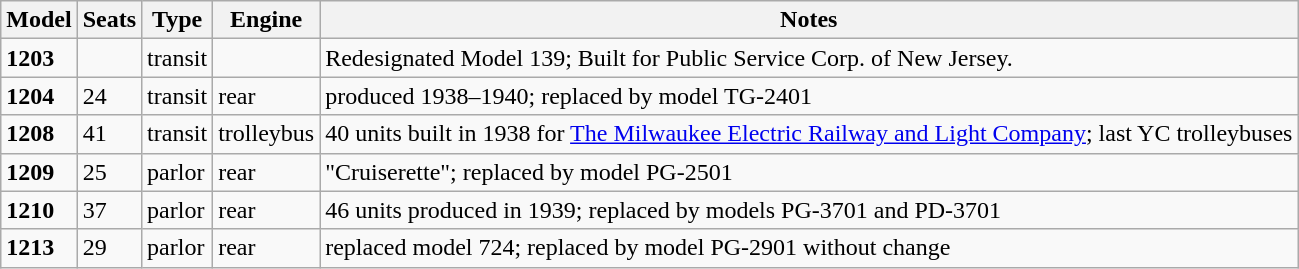<table class="wikitable">
<tr>
<th>Model</th>
<th>Seats</th>
<th>Type</th>
<th>Engine</th>
<th>Notes</th>
</tr>
<tr>
<td><strong>1203</strong></td>
<td></td>
<td>transit</td>
<td></td>
<td>Redesignated Model 139; Built for Public Service Corp. of New Jersey.</td>
</tr>
<tr>
<td><strong>1204</strong></td>
<td>24</td>
<td>transit</td>
<td>rear</td>
<td>produced 1938–1940; replaced by model TG-2401</td>
</tr>
<tr>
<td><strong>1208</strong></td>
<td>41</td>
<td>transit</td>
<td>trolleybus</td>
<td>40 units built in 1938 for <a href='#'>The Milwaukee Electric Railway and Light Company</a>; last YC trolleybuses</td>
</tr>
<tr>
<td><strong>1209</strong></td>
<td>25</td>
<td>parlor</td>
<td>rear</td>
<td>"Cruiserette"; replaced by model PG-2501</td>
</tr>
<tr>
<td><strong>1210</strong></td>
<td>37</td>
<td>parlor</td>
<td>rear</td>
<td>46 units produced in 1939; replaced by models PG-3701 and PD-3701</td>
</tr>
<tr>
<td><strong>1213</strong></td>
<td>29</td>
<td>parlor</td>
<td>rear</td>
<td>replaced model 724; replaced by model PG-2901 without change</td>
</tr>
</table>
